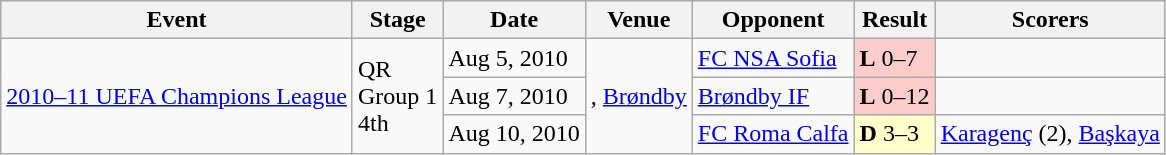<table class=wikitable>
<tr>
<th>Event</th>
<th>Stage</th>
<th>Date</th>
<th>Venue</th>
<th>Opponent</th>
<th>Result</th>
<th>Scorers</th>
</tr>
<tr>
<td rowspan=3><a href='#'>2010–11 UEFA Champions League</a></td>
<td rowspan=3>QR<br>Group 1<br>4th</td>
<td>Aug 5, 2010</td>
<td rowspan=3>, <a href='#'>Brøndby</a></td>
<td> <a href='#'>FC NSA Sofia</a></td>
<td bgcolor=ffcccc><strong>L</strong> 0–7</td>
<td></td>
</tr>
<tr>
<td>Aug 7, 2010</td>
<td> <a href='#'>Brøndby IF</a></td>
<td bgcolor=ffcccc><strong>L</strong> 0–12</td>
<td></td>
</tr>
<tr>
<td>Aug 10, 2010</td>
<td> <a href='#'>FC Roma Calfa</a></td>
<td bgcolor=ffffcc><strong>D</strong> 3–3</td>
<td><a href='#'>Karagenç</a> (2), <a href='#'>Başkaya</a></td>
</tr>
</table>
